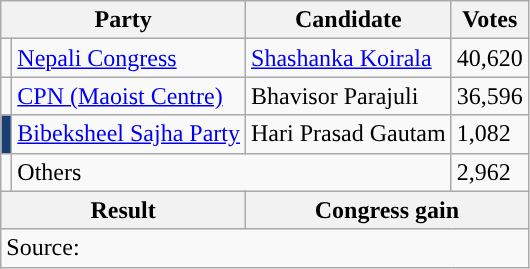<table class="wikitable">
<tr>
<th colspan="2">Party</th>
<th>Candidate</th>
<th>Votes</th>
</tr>
<tr>
<td style="background-color:"></td>
<td><a href='#'>Nepali Congress</a></td>
<td><a href='#'>Shashanka Koirala</a></td>
<td>40,620</td>
</tr>
<tr>
<td style="background-color:"></td>
<td><a href='#'>CPN (Maoist Centre)</a></td>
<td>Bhavisor Parajuli</td>
<td>36,596</td>
</tr>
<tr>
<td style="background-color:#183F73"></td>
<td><a href='#'>Bibeksheel Sajha Party</a></td>
<td>Hari Prasad Gautam</td>
<td>1,082</td>
</tr>
<tr>
<td></td>
<td colspan="2">Others</td>
<td>2,962</td>
</tr>
<tr>
<th colspan="2">Result</th>
<th colspan="2">Congress gain</th>
</tr>
<tr>
<td colspan="4">Source: </td>
</tr>
</table>
